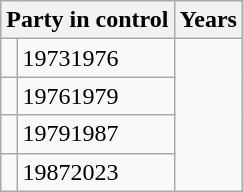<table class="wikitable">
<tr>
<th colspan="2">Party in control</th>
<th>Years</th>
</tr>
<tr>
<td></td>
<td>19731976</td>
</tr>
<tr>
<td></td>
<td>19761979</td>
</tr>
<tr>
<td></td>
<td>19791987</td>
</tr>
<tr>
<td></td>
<td>19872023</td>
</tr>
</table>
